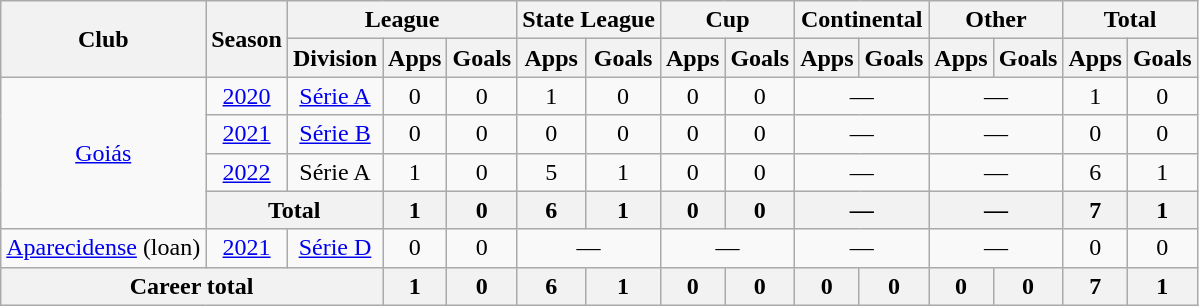<table class="wikitable" style="text-align: center;">
<tr>
<th rowspan="2">Club</th>
<th rowspan="2">Season</th>
<th colspan="3">League</th>
<th colspan="2">State League</th>
<th colspan="2">Cup</th>
<th colspan="2">Continental</th>
<th colspan="2">Other</th>
<th colspan="2">Total</th>
</tr>
<tr>
<th>Division</th>
<th>Apps</th>
<th>Goals</th>
<th>Apps</th>
<th>Goals</th>
<th>Apps</th>
<th>Goals</th>
<th>Apps</th>
<th>Goals</th>
<th>Apps</th>
<th>Goals</th>
<th>Apps</th>
<th>Goals</th>
</tr>
<tr>
<td rowspan="4" valign="center"><a href='#'>Goiás</a></td>
<td><a href='#'>2020</a></td>
<td><a href='#'>Série A</a></td>
<td>0</td>
<td>0</td>
<td>1</td>
<td>0</td>
<td>0</td>
<td>0</td>
<td colspan="2">—</td>
<td colspan="2">—</td>
<td>1</td>
<td>0</td>
</tr>
<tr>
<td><a href='#'>2021</a></td>
<td><a href='#'>Série B</a></td>
<td>0</td>
<td>0</td>
<td>0</td>
<td>0</td>
<td>0</td>
<td>0</td>
<td colspan="2">—</td>
<td colspan="2">—</td>
<td>0</td>
<td>0</td>
</tr>
<tr>
<td><a href='#'>2022</a></td>
<td>Série A</td>
<td>1</td>
<td>0</td>
<td>5</td>
<td>1</td>
<td>0</td>
<td>0</td>
<td colspan="2">—</td>
<td colspan="2">—</td>
<td>6</td>
<td>1</td>
</tr>
<tr>
<th colspan="2">Total</th>
<th>1</th>
<th>0</th>
<th>6</th>
<th>1</th>
<th>0</th>
<th>0</th>
<th colspan="2">—</th>
<th colspan="2">—</th>
<th>7</th>
<th>1</th>
</tr>
<tr>
<td><a href='#'>Aparecidense</a> (loan)</td>
<td><a href='#'>2021</a></td>
<td><a href='#'>Série D</a></td>
<td>0</td>
<td>0</td>
<td colspan="2">—</td>
<td colspan="2">—</td>
<td colspan="2">—</td>
<td colspan="2">—</td>
<td>0</td>
<td>0</td>
</tr>
<tr>
<th colspan="3"><strong>Career total</strong></th>
<th>1</th>
<th>0</th>
<th>6</th>
<th>1</th>
<th>0</th>
<th>0</th>
<th>0</th>
<th>0</th>
<th>0</th>
<th>0</th>
<th>7</th>
<th>1</th>
</tr>
</table>
